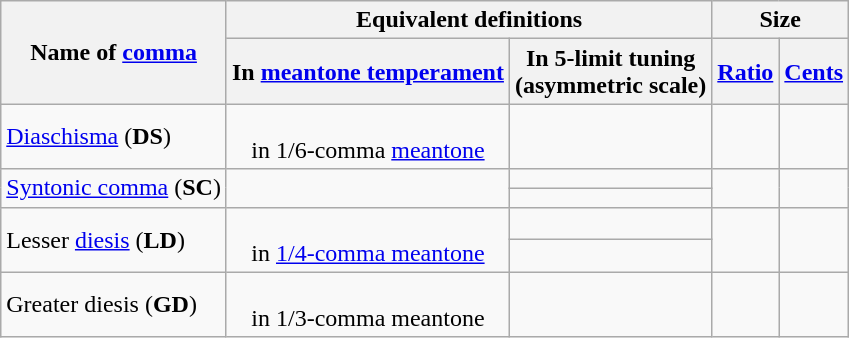<table class="wikitable">
<tr>
<th rowspan="2">Name of <a href='#'>comma</a></th>
<th colspan="2">Equivalent definitions</th>
<th colspan="2">Size</th>
</tr>
<tr>
<th>In <a href='#'>meantone temperament</a></th>
<th>In 5-limit tuning<br>(asymmetric scale)</th>
<th><a href='#'>Ratio</a></th>
<th><a href='#'>Cents</a></th>
</tr>
<tr>
<td><a href='#'>Diaschisma</a> (<strong>DS</strong>)</td>
<td align=center><br>in 1/6-comma <a href='#'>meantone</a></td>
<td></td>
<td align=center></td>
<td></td>
</tr>
<tr>
<td rowspan="2"><a href='#'>Syntonic comma</a> (<strong>SC</strong>)</td>
<td rowspan="2" align=center></td>
<td></td>
<td rowspan="2" align=center></td>
<td rowspan="2"></td>
</tr>
<tr>
<td></td>
</tr>
<tr>
<td rowspan="2">Lesser <a href='#'>diesis</a> (<strong>LD</strong>)</td>
<td rowspan="2" align=center><br>in <a href='#'>1/4-comma meantone</a></td>
<td></td>
<td rowspan="2" align=center></td>
<td rowspan="2"></td>
</tr>
<tr>
<td></td>
</tr>
<tr>
<td>Greater diesis (<strong>GD</strong>)</td>
<td align=center><br>in 1/3-comma meantone</td>
<td></td>
<td align=center></td>
<td rowspan="2"></td>
</tr>
</table>
